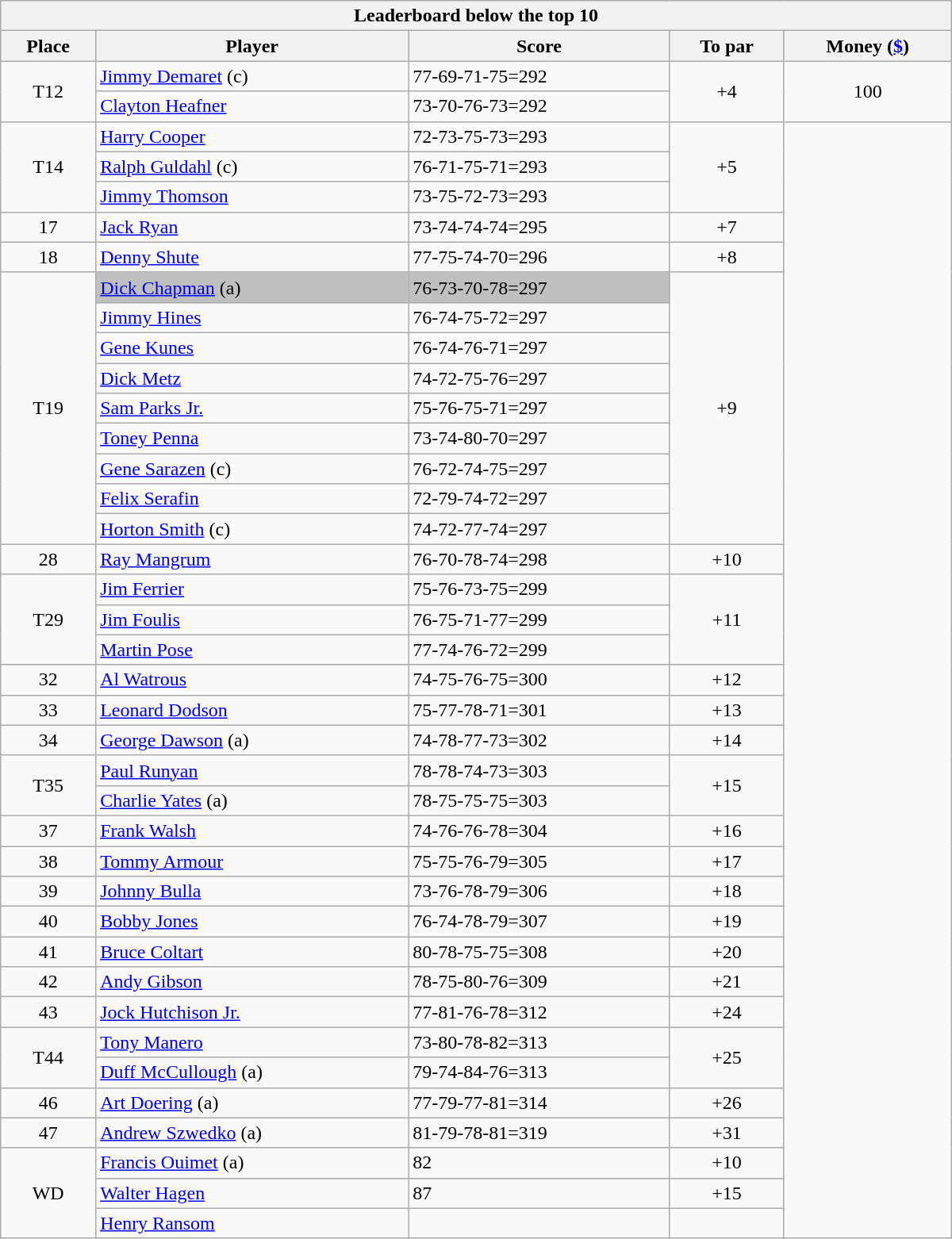<table class="collapsible collapsed wikitable" style="width:50em;margin-top:-1px;">
<tr>
<th scope="col" colspan="6">Leaderboard below the top 10</th>
</tr>
<tr>
<th>Place</th>
<th>Player</th>
<th>Score</th>
<th>To par</th>
<th>Money (<a href='#'>$</a>)</th>
</tr>
<tr>
<td rowspan=2 align=center>T12</td>
<td> <a href='#'>Jimmy Demaret</a> (c)</td>
<td>77-69-71-75=292</td>
<td rowspan=2 align=center>+4</td>
<td rowspan=2 align=center>100</td>
</tr>
<tr>
<td> <a href='#'>Clayton Heafner</a></td>
<td>73-70-76-73=292</td>
</tr>
<tr>
<td rowspan=3 align=center>T14</td>
<td> <a href='#'>Harry Cooper</a></td>
<td>72-73-75-73=293</td>
<td rowspan=3 align=center>+5</td>
<td rowspan=37 align=center></td>
</tr>
<tr>
<td> <a href='#'>Ralph Guldahl</a> (c)</td>
<td>76-71-75-71=293</td>
</tr>
<tr>
<td> <a href='#'>Jimmy Thomson</a></td>
<td>73-75-72-73=293</td>
</tr>
<tr>
<td align=center>17</td>
<td> <a href='#'>Jack Ryan</a></td>
<td>73-74-74-74=295</td>
<td align=center>+7</td>
</tr>
<tr>
<td align=center>18</td>
<td> <a href='#'>Denny Shute</a></td>
<td>77-75-74-70=296</td>
<td align=center>+8</td>
</tr>
<tr>
<td rowspan=9 align=center>T19</td>
<td style="background:silver"> <a href='#'>Dick Chapman</a> (a)</td>
<td style="background:silver">76-73-70-78=297</td>
<td rowspan=9 align=center>+9</td>
</tr>
<tr>
<td> <a href='#'>Jimmy Hines</a></td>
<td>76-74-75-72=297</td>
</tr>
<tr>
<td> <a href='#'>Gene Kunes</a></td>
<td>76-74-76-71=297</td>
</tr>
<tr>
<td> <a href='#'>Dick Metz</a></td>
<td>74-72-75-76=297</td>
</tr>
<tr>
<td> <a href='#'>Sam Parks Jr.</a></td>
<td>75-76-75-71=297</td>
</tr>
<tr>
<td> <a href='#'>Toney Penna</a></td>
<td>73-74-80-70=297</td>
</tr>
<tr>
<td> <a href='#'>Gene Sarazen</a> (c)</td>
<td>76-72-74-75=297</td>
</tr>
<tr>
<td> <a href='#'>Felix Serafin</a></td>
<td>72-79-74-72=297</td>
</tr>
<tr>
<td> <a href='#'>Horton Smith</a> (c)</td>
<td>74-72-77-74=297</td>
</tr>
<tr>
<td align=center>28</td>
<td> <a href='#'>Ray Mangrum</a></td>
<td>76-70-78-74=298</td>
<td align=center>+10</td>
</tr>
<tr>
<td rowspan=3 align=center>T29</td>
<td> <a href='#'>Jim Ferrier</a></td>
<td>75-76-73-75=299</td>
<td rowspan=3 align=center>+11</td>
</tr>
<tr>
<td> <a href='#'>Jim Foulis</a></td>
<td>76-75-71-77=299</td>
</tr>
<tr>
<td> <a href='#'>Martin Pose</a></td>
<td>77-74-76-72=299</td>
</tr>
<tr>
<td align=center>32</td>
<td> <a href='#'>Al Watrous</a></td>
<td>74-75-76-75=300</td>
<td align=center>+12</td>
</tr>
<tr>
<td align=center>33</td>
<td> <a href='#'>Leonard Dodson</a></td>
<td>75-77-78-71=301</td>
<td align=center>+13</td>
</tr>
<tr>
<td align=center>34</td>
<td> <a href='#'>George Dawson</a> (a)</td>
<td>74-78-77-73=302</td>
<td align=center>+14</td>
</tr>
<tr>
<td rowspan=2 align=center>T35</td>
<td> <a href='#'>Paul Runyan</a></td>
<td>78-78-74-73=303</td>
<td rowspan=2 align=center>+15</td>
</tr>
<tr>
<td> <a href='#'>Charlie Yates</a> (a)</td>
<td>78-75-75-75=303</td>
</tr>
<tr>
<td align=center>37</td>
<td> <a href='#'>Frank Walsh</a></td>
<td>74-76-76-78=304</td>
<td align=center>+16</td>
</tr>
<tr>
<td align=center>38</td>
<td> <a href='#'>Tommy Armour</a></td>
<td>75-75-76-79=305</td>
<td align=center>+17</td>
</tr>
<tr>
<td align=center>39</td>
<td> <a href='#'>Johnny Bulla</a></td>
<td>73-76-78-79=306</td>
<td align=center>+18</td>
</tr>
<tr>
<td align=center>40</td>
<td> <a href='#'>Bobby Jones</a></td>
<td>76-74-78-79=307</td>
<td align=center>+19</td>
</tr>
<tr>
<td align=center>41</td>
<td> <a href='#'>Bruce Coltart</a></td>
<td>80-78-75-75=308</td>
<td align=center>+20</td>
</tr>
<tr>
<td align=center>42</td>
<td> <a href='#'>Andy Gibson</a></td>
<td>78-75-80-76=309</td>
<td align=center>+21</td>
</tr>
<tr>
<td align=center>43</td>
<td> <a href='#'>Jock Hutchison Jr.</a></td>
<td>77-81-76-78=312</td>
<td align=center>+24</td>
</tr>
<tr>
<td rowspan=2 align=center>T44</td>
<td> <a href='#'>Tony Manero</a></td>
<td>73-80-78-82=313</td>
<td rowspan=2 align=center>+25</td>
</tr>
<tr>
<td> <a href='#'>Duff McCullough</a> (a)</td>
<td>79-74-84-76=313</td>
</tr>
<tr>
<td align=center>46</td>
<td> <a href='#'>Art Doering</a> (a)</td>
<td>77-79-77-81=314</td>
<td align=center>+26</td>
</tr>
<tr>
<td align=center>47</td>
<td> <a href='#'>Andrew Szwedko</a> (a)</td>
<td>81-79-78-81=319</td>
<td align=center>+31</td>
</tr>
<tr>
<td rowspan=3 align=center>WD</td>
<td> <a href='#'>Francis Ouimet</a> (a)</td>
<td>82</td>
<td align=center>+10</td>
</tr>
<tr>
<td> <a href='#'>Walter Hagen</a></td>
<td>87</td>
<td align=center>+15</td>
</tr>
<tr>
<td> <a href='#'>Henry Ransom</a></td>
<td></td>
<td align=center></td>
</tr>
</table>
